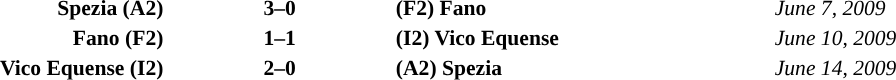<table width="100%" cellspacing="1">
<tr>
<th width="20%"></th>
<th width="12%"></th>
<th width="20%"></th>
<th width="20%'"></th>
<th></th>
</tr>
<tr style="font-size:90%;">
<td align="right"><strong>Spezia (A2)</strong></td>
<td align="center"><strong>3–0</strong></td>
<td align="left"><strong>(F2) Fano</strong></td>
<td align="left"><em>June 7, 2009</em></td>
</tr>
<tr style="font-size:90%;">
<td align="right"><strong>Fano (F2)</strong></td>
<td align="center"><strong>1–1</strong></td>
<td align="left"><strong>(I2) Vico Equense</strong></td>
<td align="left"><em>June 10, 2009</em></td>
</tr>
<tr style="font-size:90%;">
<td align="right"><strong>Vico Equense (I2)</strong></td>
<td align="center"><strong>2–0</strong></td>
<td align="left"><strong>(A2) Spezia</strong></td>
<td align="left"><em>June 14, 2009</em></td>
</tr>
</table>
